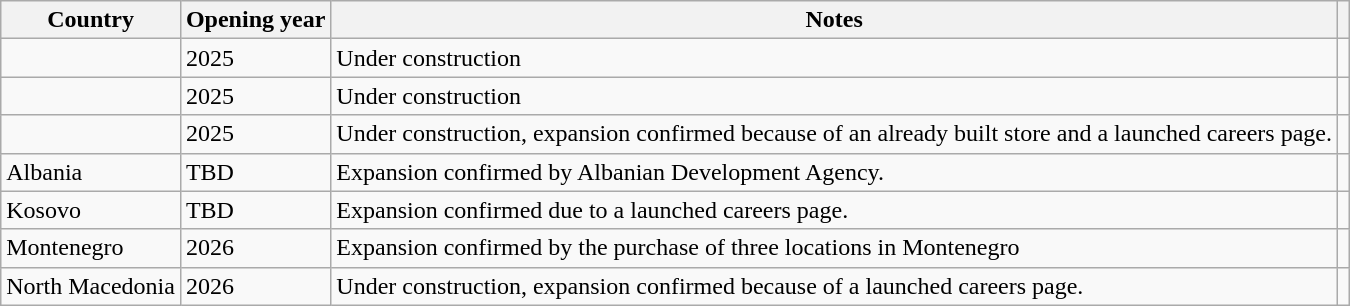<table class="wikitable sortable">
<tr>
<th>Country</th>
<th>Opening year</th>
<th class="unsortable">Notes</th>
<th></th>
</tr>
<tr>
<td></td>
<td>2025</td>
<td>Under construction</td>
<td></td>
</tr>
<tr>
<td></td>
<td>2025</td>
<td>Under construction</td>
<td></td>
</tr>
<tr>
<td></td>
<td>2025</td>
<td>Under construction, expansion confirmed because of an already built store and a launched careers page.</td>
<td></td>
</tr>
<tr>
<td>Albania</td>
<td>TBD</td>
<td>Expansion confirmed by Albanian Development Agency.</td>
<td></td>
</tr>
<tr>
<td>Kosovo</td>
<td>TBD</td>
<td>Expansion confirmed due to a launched careers page.</td>
<td></td>
</tr>
<tr>
<td>Montenegro</td>
<td>2026</td>
<td>Expansion confirmed by the purchase of three locations in Montenegro</td>
<td></td>
</tr>
<tr>
<td>North Macedonia</td>
<td>2026</td>
<td>Under construction, expansion confirmed because of a launched careers page.</td>
<td></td>
</tr>
</table>
